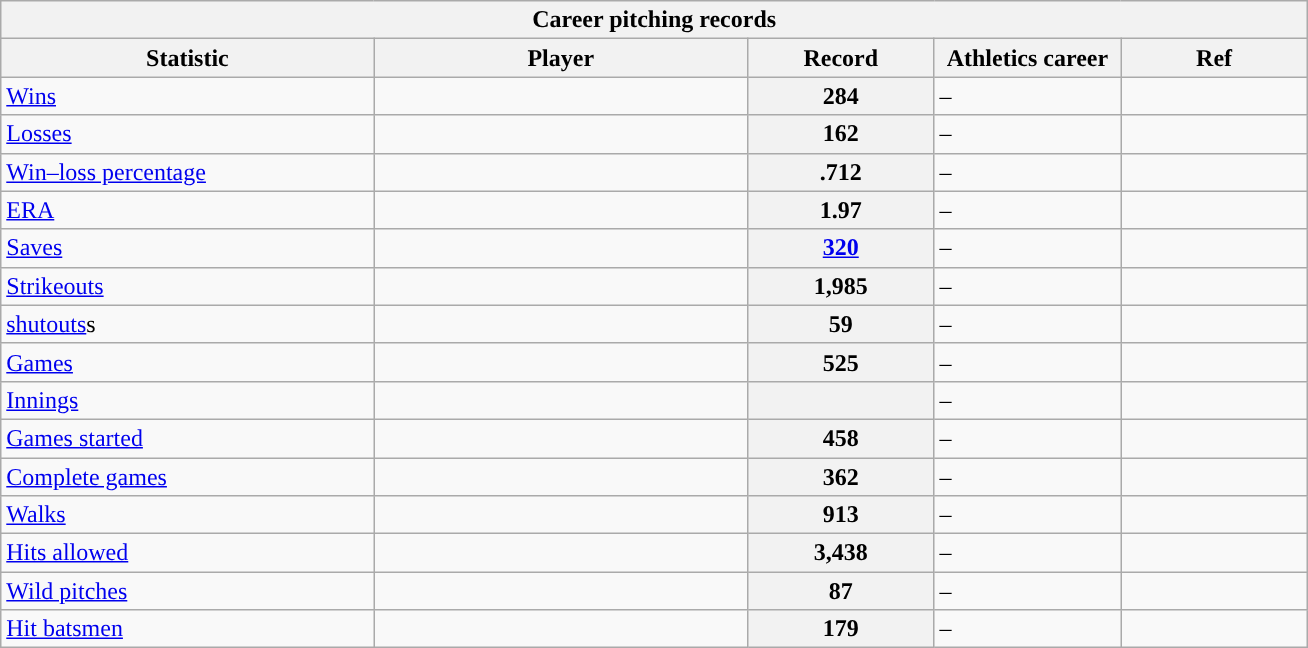<table class="wikitable" width="69%">
<tr>
<th colspan=5>Career pitching records</th>
</tr>
<tr>
<th scope="col" width=20%>Statistic</th>
<th scope="col" width=20%>Player</th>
<th scope="col" width=10% class="unsortable">Record</th>
<th scope="col" width=10%>Athletics career</th>
<th scope="col" width=10% class="unsortable">Ref</th>
</tr>
<tr>
<td><a href='#'>Wins</a></td>
<td></td>
<th scope="row">284</th>
<td>–</td>
<td></td>
</tr>
<tr>
<td><a href='#'>Losses</a></td>
<td></td>
<th scope="row">162</th>
<td>–</td>
<td></td>
</tr>
<tr>
<td><a href='#'>Win–loss percentage</a></td>
<td></td>
<th scope="row">.712</th>
<td>–</td>
<td></td>
</tr>
<tr>
<td><a href='#'>ERA</a></td>
<td></td>
<th scope="row">1.97</th>
<td>–</td>
<td></td>
</tr>
<tr>
<td><a href='#'>Saves</a></td>
<td></td>
<th scope="row"><a href='#'>320</a></th>
<td>–</td>
<td></td>
</tr>
<tr>
<td><a href='#'>Strikeouts</a></td>
<td></td>
<th scope="row">1,985</th>
<td>–</td>
<td></td>
</tr>
<tr>
<td><a href='#'>shutouts</a>s</td>
<td></td>
<th scope="row">59</th>
<td>–</td>
<td></td>
</tr>
<tr>
<td><a href='#'>Games</a></td>
<td></td>
<th scope="row">525</th>
<td>–</td>
<td></td>
</tr>
<tr>
<td><a href='#'>Innings</a></td>
<td></td>
<th scope="row"></th>
<td>–</td>
<td></td>
</tr>
<tr>
<td><a href='#'>Games started</a></td>
<td></td>
<th scope="row">458</th>
<td>–</td>
<td></td>
</tr>
<tr>
<td><a href='#'>Complete games</a></td>
<td></td>
<th scope="row">362</th>
<td>–</td>
<td></td>
</tr>
<tr>
<td><a href='#'>Walks</a></td>
<td></td>
<th scope="row">913</th>
<td>–</td>
<td></td>
</tr>
<tr>
<td><a href='#'>Hits allowed</a></td>
<td></td>
<th scope="row">3,438</th>
<td>–</td>
<td></td>
</tr>
<tr>
<td><a href='#'>Wild pitches</a></td>
<td></td>
<th scope="row">87</th>
<td>–</td>
<td></td>
</tr>
<tr>
<td><a href='#'>Hit batsmen</a></td>
<td></td>
<th scope="row">179</th>
<td>–</td>
<td></td>
</tr>
</table>
